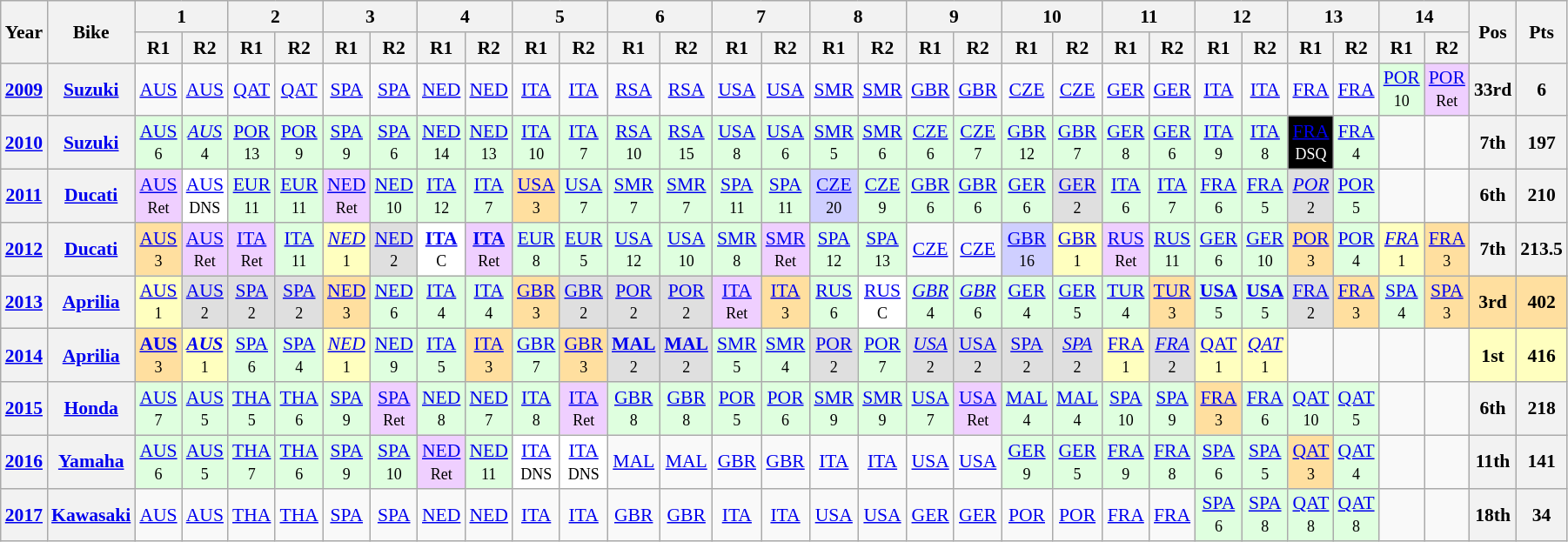<table class="wikitable" style="text-align:center; font-size:90%">
<tr>
<th valign="middle" rowspan=2>Year</th>
<th valign="middle" rowspan=2>Bike</th>
<th colspan=2>1</th>
<th colspan=2>2</th>
<th colspan=2>3</th>
<th colspan=2>4</th>
<th colspan=2>5</th>
<th colspan=2>6</th>
<th colspan=2>7</th>
<th colspan=2>8</th>
<th colspan=2>9</th>
<th colspan=2>10</th>
<th colspan=2>11</th>
<th colspan=2>12</th>
<th colspan=2>13</th>
<th colspan=2>14</th>
<th rowspan=2>Pos</th>
<th rowspan=2>Pts</th>
</tr>
<tr>
<th>R1</th>
<th>R2</th>
<th>R1</th>
<th>R2</th>
<th>R1</th>
<th>R2</th>
<th>R1</th>
<th>R2</th>
<th>R1</th>
<th>R2</th>
<th>R1</th>
<th>R2</th>
<th>R1</th>
<th>R2</th>
<th>R1</th>
<th>R2</th>
<th>R1</th>
<th>R2</th>
<th>R1</th>
<th>R2</th>
<th>R1</th>
<th>R2</th>
<th>R1</th>
<th>R2</th>
<th>R1</th>
<th>R2</th>
<th>R1</th>
<th>R2</th>
</tr>
<tr>
<th><a href='#'>2009</a></th>
<th><a href='#'>Suzuki</a></th>
<td><a href='#'>AUS</a></td>
<td><a href='#'>AUS</a></td>
<td><a href='#'>QAT</a></td>
<td><a href='#'>QAT</a></td>
<td><a href='#'>SPA</a></td>
<td><a href='#'>SPA</a></td>
<td><a href='#'>NED</a></td>
<td><a href='#'>NED</a></td>
<td><a href='#'>ITA</a></td>
<td><a href='#'>ITA</a></td>
<td><a href='#'>RSA</a></td>
<td><a href='#'>RSA</a></td>
<td><a href='#'>USA</a></td>
<td><a href='#'>USA</a></td>
<td><a href='#'>SMR</a></td>
<td><a href='#'>SMR</a></td>
<td><a href='#'>GBR</a></td>
<td><a href='#'>GBR</a></td>
<td><a href='#'>CZE</a></td>
<td><a href='#'>CZE</a></td>
<td><a href='#'>GER</a></td>
<td><a href='#'>GER</a></td>
<td><a href='#'>ITA</a></td>
<td><a href='#'>ITA</a></td>
<td><a href='#'>FRA</a></td>
<td><a href='#'>FRA</a></td>
<td style="background:#DFFFDF;"><a href='#'>POR</a><br><small>10</small></td>
<td style="background:#EFCFFF;"><a href='#'>POR</a><br><small>Ret</small></td>
<th>33rd</th>
<th>6</th>
</tr>
<tr>
<th><a href='#'>2010</a></th>
<th><a href='#'>Suzuki</a></th>
<td style="background:#DFFFDF;"><a href='#'>AUS</a><br><small>6</small></td>
<td style="background:#DFFFDF;"><em><a href='#'>AUS</a></em><br><small>4</small></td>
<td style="background:#DFFFDF;"><a href='#'>POR</a><br><small>13</small></td>
<td style="background:#DFFFDF;"><a href='#'>POR</a><br><small>9</small></td>
<td style="background:#DFFFDF;"><a href='#'>SPA</a><br><small>9</small></td>
<td style="background:#DFFFDF;"><a href='#'>SPA</a><br><small>6</small></td>
<td style="background:#DFFFDF;"><a href='#'>NED</a><br><small>14</small></td>
<td style="background:#DFFFDF;"><a href='#'>NED</a><br><small>13</small></td>
<td style="background:#DFFFDF;"><a href='#'>ITA</a><br><small>10</small></td>
<td style="background:#DFFFDF;"><a href='#'>ITA</a><br><small>7</small></td>
<td style="background:#DFFFDF;"><a href='#'>RSA</a><br><small>10</small></td>
<td style="background:#DFFFDF;"><a href='#'>RSA</a><br><small>15</small></td>
<td style="background:#DFFFDF;"><a href='#'>USA</a><br><small>8</small></td>
<td style="background:#DFFFDF;"><a href='#'>USA</a><br><small>6</small></td>
<td style="background:#DFFFDF;"><a href='#'>SMR</a><br><small>5</small></td>
<td style="background:#DFFFDF;"><a href='#'>SMR</a><br><small>6</small></td>
<td style="background:#DFFFDF;"><a href='#'>CZE</a><br><small>6</small></td>
<td style="background:#DFFFDF;"><a href='#'>CZE</a><br><small>7</small></td>
<td style="background:#DFFFDF;"><a href='#'>GBR</a><br><small>12</small></td>
<td style="background:#DFFFDF;"><a href='#'>GBR</a><br><small>7</small></td>
<td style="background:#DFFFDF;"><a href='#'>GER</a><br><small>8</small></td>
<td style="background:#DFFFDF;"><a href='#'>GER</a><br><small>6</small></td>
<td style="background:#DFFFDF;"><a href='#'>ITA</a><br><small>9</small></td>
<td style="background:#DFFFDF;"><a href='#'>ITA</a><br><small>8</small></td>
<td style="background:black; color:white;"><a href='#'><span>FRA</span></a><br><small>DSQ</small></td>
<td style="background:#DFFFDF;"><a href='#'>FRA</a><br><small>4</small></td>
<td></td>
<td></td>
<th>7th</th>
<th>197</th>
</tr>
<tr>
<th><a href='#'>2011</a></th>
<th><a href='#'>Ducati</a></th>
<td style="background:#EFCFFF;"><a href='#'>AUS</a><br><small>Ret</small></td>
<td style="background:#FFFFFF;"><a href='#'>AUS</a><br><small>DNS</small></td>
<td style="background:#DFFFDF;"><a href='#'>EUR</a><br><small>11</small></td>
<td style="background:#DFFFDF;"><a href='#'>EUR</a><br><small>11</small></td>
<td style="background:#EFCFFF;"><a href='#'>NED</a><br><small>Ret</small></td>
<td style="background:#DFFFDF;"><a href='#'>NED</a><br><small>10</small></td>
<td style="background:#DFFFDF;"><a href='#'>ITA</a><br><small>12</small></td>
<td style="background:#DFFFDF;"><a href='#'>ITA</a><br><small>7</small></td>
<td style="background:#FFDF9F;"><a href='#'>USA</a><br><small>3</small></td>
<td style="background:#DFFFDF;"><a href='#'>USA</a><br><small>7</small></td>
<td style="background:#DFFFDF;"><a href='#'>SMR</a><br><small>7</small></td>
<td style="background:#DFFFDF;"><a href='#'>SMR</a><br><small>7</small></td>
<td style="background:#DFFFDF;"><a href='#'>SPA</a><br><small>11</small></td>
<td style="background:#DFFFDF;"><a href='#'>SPA</a><br><small>11</small></td>
<td style="background:#CFCFFF;"><a href='#'>CZE</a><br><small>20</small></td>
<td style="background:#DFFFDF;"><a href='#'>CZE</a><br><small>9</small></td>
<td style="background:#DFFFDF;"><a href='#'>GBR</a><br><small>6</small></td>
<td style="background:#DFFFDF;"><a href='#'>GBR</a><br><small>6</small></td>
<td style="background:#DFFFDF;"><a href='#'>GER</a><br><small>6</small></td>
<td style="background:#DFDFDF;"><a href='#'>GER</a><br><small>2</small></td>
<td style="background:#DFFFDF;"><a href='#'>ITA</a><br><small>6</small></td>
<td style="background:#DFFFDF;"><a href='#'>ITA</a><br><small>7</small></td>
<td style="background:#DFFFDF;"><a href='#'>FRA</a><br><small>6</small></td>
<td style="background:#DFFFDF;"><a href='#'>FRA</a><br><small>5</small></td>
<td style="background:#DFDFDF;"><em><a href='#'>POR</a></em><br><small>2</small></td>
<td style="background:#DFFFDF;"><a href='#'>POR</a><br><small>5</small></td>
<td></td>
<td></td>
<th>6th</th>
<th>210</th>
</tr>
<tr>
<th><a href='#'>2012</a></th>
<th><a href='#'>Ducati</a></th>
<td style="background:#FFDF9F;"><a href='#'>AUS</a><br><small>3</small></td>
<td style="background:#EFCFFF;"><a href='#'>AUS</a><br><small>Ret</small></td>
<td style="background:#EFCFFF;"><a href='#'>ITA</a><br><small>Ret</small></td>
<td style="background:#DFFFDF;"><a href='#'>ITA</a><br><small>11</small></td>
<td style="background:#FFFFBF;"><em><a href='#'>NED</a></em><br><small>1</small></td>
<td style="background:#DFDFDF;"><a href='#'>NED</a><br><small>2</small></td>
<td style="background:#FFFFFF;"><strong><a href='#'>ITA</a></strong><br><small>C</small></td>
<td style="background:#EFCFFF;"><strong><a href='#'>ITA</a></strong><br><small>Ret</small></td>
<td style="background:#DFFFDF;"><a href='#'>EUR</a><br><small>8</small></td>
<td style="background:#DFFFDF;"><a href='#'>EUR</a><br><small>5</small></td>
<td style="background:#DFFFDF;"><a href='#'>USA</a><br><small>12</small></td>
<td style="background:#DFFFDF;"><a href='#'>USA</a><br><small>10</small></td>
<td style="background:#DFFFDF;"><a href='#'>SMR</a><br><small>8</small></td>
<td style="background:#EFCFFF;"><a href='#'>SMR</a><br><small>Ret</small></td>
<td style="background:#DFFFDF;"><a href='#'>SPA</a><br><small>12</small></td>
<td style="background:#DFFFDF;"><a href='#'>SPA</a><br><small>13</small></td>
<td><a href='#'>CZE</a></td>
<td><a href='#'>CZE</a></td>
<td style="background:#CFCFFF;"><a href='#'>GBR</a><br><small>16</small></td>
<td style="background:#FFFFBF;"><a href='#'>GBR</a><br><small>1</small></td>
<td style="background:#EFCFFF;"><a href='#'>RUS</a><br><small>Ret</small></td>
<td style="background:#DFFFDF;"><a href='#'>RUS</a><br><small>11</small></td>
<td style="background:#DFFFDF;"><a href='#'>GER</a><br><small>6</small></td>
<td style="background:#DFFFDF;"><a href='#'>GER</a><br><small>10</small></td>
<td style="background:#FFDF9F;"><a href='#'>POR</a><br><small>3</small></td>
<td style="background:#DFFFDF;"><a href='#'>POR</a><br><small>4</small></td>
<td style="background:#FFFFBF;"><em><a href='#'>FRA</a></em><br><small>1</small></td>
<td style="background:#FFDF9F;"><a href='#'>FRA</a><br><small>3</small></td>
<th>7th</th>
<th>213.5</th>
</tr>
<tr>
<th><a href='#'>2013</a></th>
<th><a href='#'>Aprilia</a></th>
<td style="background:#FFFFBF;"><a href='#'>AUS</a><br><small>1</small></td>
<td style="background:#DFDFDF;"><a href='#'>AUS</a><br><small>2</small></td>
<td style="background:#DFDFDF;"><a href='#'>SPA</a><br><small>2</small></td>
<td style="background:#DFDFDF;"><a href='#'>SPA</a><br><small>2</small></td>
<td style="background:#FFDF9F;"><a href='#'>NED</a><br><small>3</small></td>
<td style="background:#DFFFDF;"><a href='#'>NED</a><br><small>6</small></td>
<td style="background:#DFFFDF;"><a href='#'>ITA</a><br><small>4</small></td>
<td style="background:#DFFFDF;"><a href='#'>ITA</a><br><small>4</small></td>
<td style="background:#FFDF9F;"><a href='#'>GBR</a><br><small>3</small></td>
<td style="background:#DFDFDF;"><a href='#'>GBR</a><br><small>2</small></td>
<td style="background:#DFDFDF;"><a href='#'>POR</a><br><small>2</small></td>
<td style="background:#DFDFDF;"><a href='#'>POR</a><br><small>2</small></td>
<td style="background:#EFCFFF;"><a href='#'>ITA</a><br><small>Ret</small></td>
<td style="background:#FFDF9F;"><a href='#'>ITA</a><br><small>3</small></td>
<td style="background:#DFFFDF;"><a href='#'>RUS</a><br><small>6</small></td>
<td style="background:#FFFFFF;"><a href='#'>RUS</a><br><small>C</small></td>
<td style="background:#DFFFDF;"><em><a href='#'>GBR</a></em><br><small>4</small></td>
<td style="background:#DFFFDF;"><em><a href='#'>GBR</a></em><br><small>6</small></td>
<td style="background:#DFFFDF;"><a href='#'>GER</a><br><small>4</small></td>
<td style="background:#DFFFDF;"><a href='#'>GER</a><br><small>5</small></td>
<td style="background:#DFFFDF;"><a href='#'>TUR</a><br><small>4</small></td>
<td style="background:#FFDF9F;"><a href='#'>TUR</a><br><small>3</small></td>
<td style="background:#DFFFDF;"><strong><a href='#'>USA</a></strong><br><small>5</small></td>
<td style="background:#DFFFDF;"><strong><a href='#'>USA</a></strong><br><small>5</small></td>
<td style="background:#DFDFDF;"><a href='#'>FRA</a><br><small>2</small></td>
<td style="background:#FFDF9F;"><a href='#'>FRA</a><br><small>3</small></td>
<td style="background:#DFFFDF;"><a href='#'>SPA</a><br><small>4</small></td>
<td style="background:#FFDF9F;"><a href='#'>SPA</a><br><small>3</small></td>
<td style="background:#FFDF9F;"><strong>3rd</strong></td>
<td style="background:#FFDF9F;"><strong>402</strong></td>
</tr>
<tr>
<th><a href='#'>2014</a></th>
<th><a href='#'>Aprilia</a></th>
<td style="background:#FFDF9F;"><strong><a href='#'>AUS</a></strong><br><small>3</small></td>
<td style="background:#FFFFBF;"><strong><em><a href='#'>AUS</a></em></strong><br><small>1</small></td>
<td style="background:#DFFFDF;"><a href='#'>SPA</a><br><small>6</small></td>
<td style="background:#DFFFDF;"><a href='#'>SPA</a><br><small>4</small></td>
<td style="background:#FFFFBF;"><em><a href='#'>NED</a></em><br><small>1</small></td>
<td style="background:#DFFFDF;"><a href='#'>NED</a><br><small>9</small></td>
<td style="background:#DFFFDF;"><a href='#'>ITA</a><br><small>5</small></td>
<td style="background:#FFDF9F;"><a href='#'>ITA</a><br><small>3</small></td>
<td style="background:#DFFFDF;"><a href='#'>GBR</a><br><small>7</small></td>
<td style="background:#FFDF9F;"><a href='#'>GBR</a><br><small>3</small></td>
<td style="background:#DFDFDF;"><strong><a href='#'>MAL</a></strong><br><small>2</small></td>
<td style="background:#DFDFDF;"><strong><a href='#'>MAL</a></strong><br><small>2</small></td>
<td style="background:#DFFFDF;"><a href='#'>SMR</a><br><small>5</small></td>
<td style="background:#DFFFDF;"><a href='#'>SMR</a><br><small>4</small></td>
<td style="background:#DFDFDF;"><a href='#'>POR</a><br><small>2</small></td>
<td style="background:#DFFFDF;"><a href='#'>POR</a><br><small>7</small></td>
<td style="background:#DFDFDF;"><em><a href='#'>USA</a></em><br><small>2</small></td>
<td style="background:#DFDFDF;"><a href='#'>USA</a><br><small>2</small></td>
<td style="background:#DFDFDF;"><a href='#'>SPA</a><br><small>2</small></td>
<td style="background:#DFDFDF;"><em><a href='#'>SPA</a></em><br><small>2</small></td>
<td style="background:#FFFFBF;"><a href='#'>FRA</a><br><small>1</small></td>
<td style="background:#DFDFDF;"><em><a href='#'>FRA</a></em><br><small>2</small></td>
<td style="background:#FFFFBF;"><a href='#'>QAT</a><br><small>1</small></td>
<td style="background:#FFFFBF;"><em><a href='#'>QAT</a></em><br><small>1</small></td>
<td></td>
<td></td>
<td></td>
<td></td>
<td style="background:#FFFFBF;"><strong>1st</strong></td>
<td style="background:#FFFFBF;"><strong>416</strong></td>
</tr>
<tr>
<th><a href='#'>2015</a></th>
<th><a href='#'>Honda</a></th>
<td style="background:#DFFFDF;"><a href='#'>AUS</a><br><small>7</small></td>
<td style="background:#DFFFDF;"><a href='#'>AUS</a><br><small>5</small></td>
<td style="background:#DFFFDF;"><a href='#'>THA</a><br><small>5</small></td>
<td style="background:#DFFFDF;"><a href='#'>THA</a><br><small>6</small></td>
<td style="background:#DFFFDF;"><a href='#'>SPA</a><br><small>9</small></td>
<td style="background:#EFCFFF;"><a href='#'>SPA</a><br><small>Ret</small></td>
<td style="background:#DFFFDF;"><a href='#'>NED</a><br><small>8</small></td>
<td style="background:#DFFFDF;"><a href='#'>NED</a><br><small>7</small></td>
<td style="background:#DFFFDF;"><a href='#'>ITA</a><br><small>8</small></td>
<td style="background:#EFCFFF;"><a href='#'>ITA</a><br><small>Ret</small></td>
<td style="background:#DFFFDF;"><a href='#'>GBR</a><br><small>8</small></td>
<td style="background:#DFFFDF;"><a href='#'>GBR</a><br><small>8</small></td>
<td style="background:#DFFFDF;"><a href='#'>POR</a><br><small>5</small></td>
<td style="background:#DFFFDF;"><a href='#'>POR</a><br><small>6</small></td>
<td style="background:#DFFFDF;"><a href='#'>SMR</a><br><small>9</small></td>
<td style="background:#DFFFDF;"><a href='#'>SMR</a><br><small>9</small></td>
<td style="background:#DFFFDF;"><a href='#'>USA</a><br><small>7</small></td>
<td style="background:#EFCFFF;"><a href='#'>USA</a><br><small>Ret</small></td>
<td style="background:#DFFFDF;"><a href='#'>MAL</a><br><small>4</small></td>
<td style="background:#DFFFDF;"><a href='#'>MAL</a><br><small>4</small></td>
<td style="background:#DFFFDF;"><a href='#'>SPA</a><br><small>10</small></td>
<td style="background:#DFFFDF;"><a href='#'>SPA</a><br><small>9</small></td>
<td style="background:#FFDF9F;"><a href='#'>FRA</a><br><small>3</small></td>
<td style="background:#DFFFDF;"><a href='#'>FRA</a><br><small>6</small></td>
<td style="background:#DFFFDF;"><a href='#'>QAT</a><br><small>10</small></td>
<td style="background:#DFFFDF;"><a href='#'>QAT</a><br><small>5</small></td>
<td></td>
<td></td>
<th>6th</th>
<th>218</th>
</tr>
<tr>
<th><a href='#'>2016</a></th>
<th><a href='#'>Yamaha</a></th>
<td style="background:#DFFFDF;"><a href='#'>AUS</a><br><small>6</small></td>
<td style="background:#DFFFDF;"><a href='#'>AUS</a><br><small>5</small></td>
<td style="background:#DFFFDF;"><a href='#'>THA</a><br><small>7</small></td>
<td style="background:#DFFFDF;"><a href='#'>THA</a><br><small>6</small></td>
<td style="background:#DFFFDF;"><a href='#'>SPA</a><br><small>9</small></td>
<td style="background:#DFFFDF;"><a href='#'>SPA</a><br><small>10</small></td>
<td style="background:#EFCFFF;"><a href='#'>NED</a><br><small>Ret</small></td>
<td style="background:#DFFFDF;"><a href='#'>NED</a><br><small>11</small></td>
<td style="background:#FFFFFF;"><a href='#'>ITA</a><br><small>DNS</small></td>
<td style="background:#FFFFFF;"><a href='#'>ITA</a><br><small>DNS</small></td>
<td><a href='#'>MAL</a></td>
<td><a href='#'>MAL</a></td>
<td><a href='#'>GBR</a></td>
<td><a href='#'>GBR</a></td>
<td><a href='#'>ITA</a></td>
<td><a href='#'>ITA</a></td>
<td><a href='#'>USA</a></td>
<td><a href='#'>USA</a></td>
<td style="background:#dfffdf;"><a href='#'>GER</a><br><small>9</small></td>
<td style="background:#dfffdf;"><a href='#'>GER</a><br><small>5</small></td>
<td style="background:#dfffdf;"><a href='#'>FRA</a><br><small>9</small></td>
<td style="background:#dfffdf;"><a href='#'>FRA</a><br><small>8</small></td>
<td style="background:#dfffdf;"><a href='#'>SPA</a><br><small>6</small></td>
<td style="background:#dfffdf;"><a href='#'>SPA</a><br><small>5</small></td>
<td style="background:#FFDF9F;"><a href='#'>QAT</a><br><small>3</small></td>
<td style="background:#dfffdf;"><a href='#'>QAT</a><br><small>4</small></td>
<td></td>
<td></td>
<th>11th</th>
<th>141</th>
</tr>
<tr>
<th><a href='#'>2017</a></th>
<th><a href='#'>Kawasaki</a></th>
<td><a href='#'>AUS</a></td>
<td><a href='#'>AUS</a></td>
<td><a href='#'>THA</a></td>
<td><a href='#'>THA</a></td>
<td><a href='#'>SPA</a></td>
<td><a href='#'>SPA</a></td>
<td><a href='#'>NED</a></td>
<td><a href='#'>NED</a></td>
<td><a href='#'>ITA</a></td>
<td><a href='#'>ITA</a></td>
<td><a href='#'>GBR</a></td>
<td><a href='#'>GBR</a></td>
<td><a href='#'>ITA</a></td>
<td><a href='#'>ITA</a></td>
<td><a href='#'>USA</a></td>
<td><a href='#'>USA</a></td>
<td><a href='#'>GER</a></td>
<td><a href='#'>GER</a></td>
<td><a href='#'>POR</a></td>
<td><a href='#'>POR</a></td>
<td><a href='#'>FRA</a></td>
<td><a href='#'>FRA</a></td>
<td style="background:#dfffdf;"><a href='#'>SPA</a><br><small>6</small></td>
<td style="background:#dfffdf;"><a href='#'>SPA</a><br><small>8</small></td>
<td style="background:#dfffdf;"><a href='#'>QAT</a><br><small>8</small></td>
<td style="background:#dfffdf;"><a href='#'>QAT</a><br><small>8</small></td>
<td></td>
<td></td>
<th>18th</th>
<th>34</th>
</tr>
</table>
